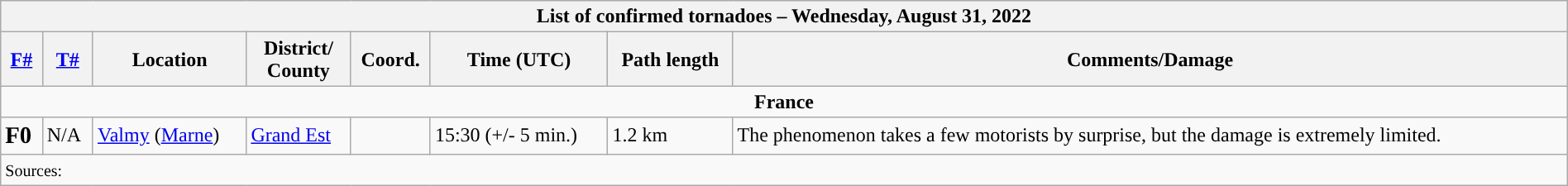<table class="wikitable collapsible" width="100%">
<tr>
<th colspan="8">List of confirmed tornadoes – Wednesday, August 31, 2022</th>
</tr>
<tr>
<th><a href='#'>F#</a></th>
<th><a href='#'>T#</a></th>
<th>Location</th>
<th>District/<br>County</th>
<th>Coord.</th>
<th>Time (UTC)</th>
<th>Path length</th>
<th>Comments/Damage</th>
</tr>
<tr>
<td colspan="8" align=center><strong>France</strong></td>
</tr>
<tr>
<td><big><strong>F0</strong></big></td>
<td>N/A</td>
<td><a href='#'>Valmy</a> (<a href='#'>Marne</a>)</td>
<td><a href='#'>Grand Est</a></td>
<td></td>
<td>15:30 (+/- 5 min.)</td>
<td>1.2 km</td>
<td>The phenomenon takes a few motorists by surprise, but the damage is extremely limited.</td>
</tr>
<tr>
<td colspan="8"><small>Sources:  </small></td>
</tr>
</table>
